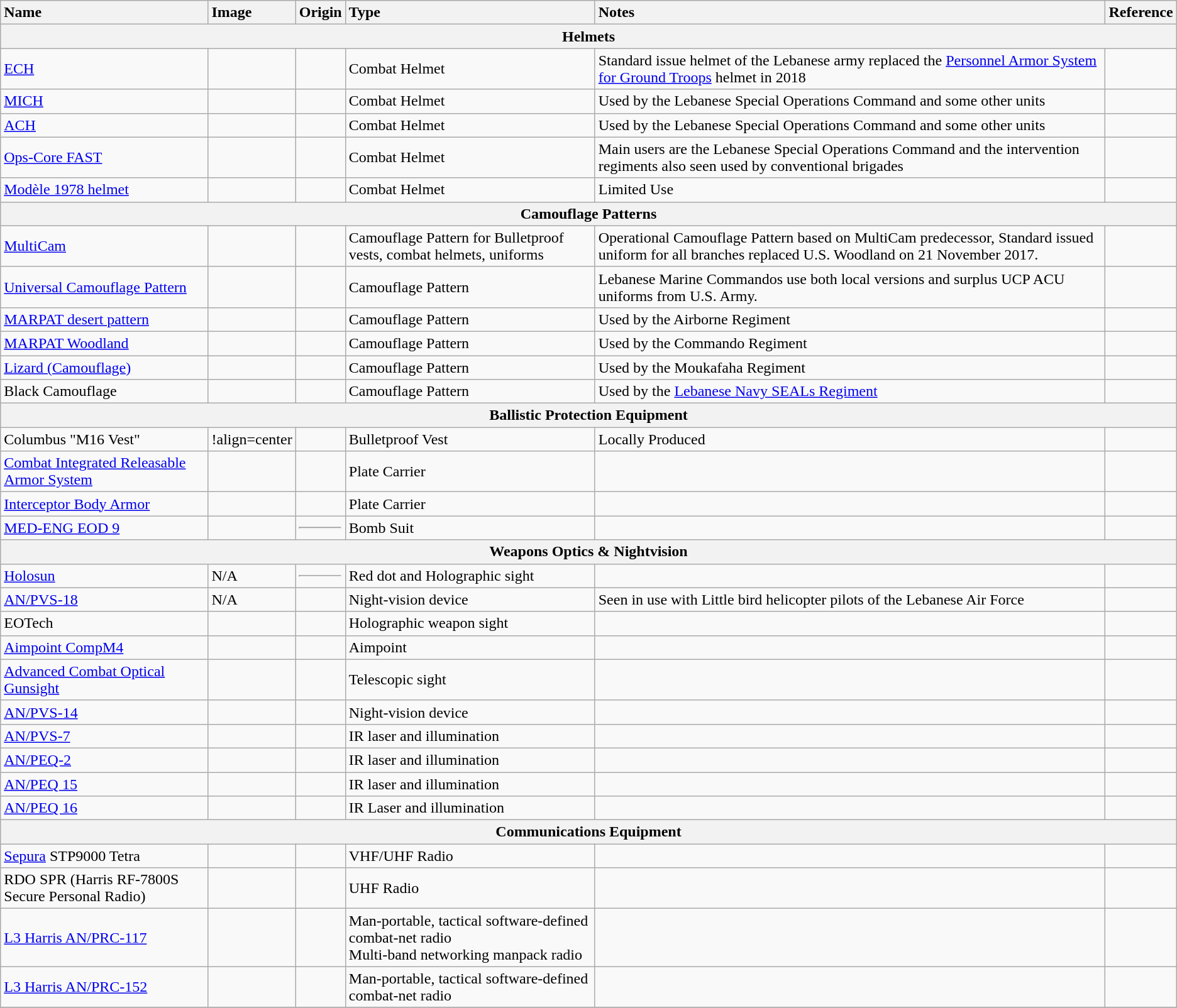<table class="wikitable">
<tr>
<th style="text-align: left;">Name</th>
<th style="text-align: left;">Image</th>
<th style="text-align: left;">Origin</th>
<th style="text-align: left;">Type</th>
<th style="text-align: left;">Notes</th>
<th style="text-align: left;">Reference</th>
</tr>
<tr>
<th colspan="6">Helmets</th>
</tr>
<tr>
<td><a href='#'>ECH</a></td>
<td></td>
<td></td>
<td>Combat Helmet</td>
<td>Standard issue helmet of the Lebanese army replaced the <a href='#'>Personnel Armor System for Ground Troops</a> helmet in 2018</td>
<td></td>
</tr>
<tr>
<td><a href='#'>MICH</a></td>
<td></td>
<td></td>
<td>Combat Helmet</td>
<td>Used by the Lebanese Special Operations Command and some other units</td>
<td></td>
</tr>
<tr>
<td><a href='#'>ACH</a></td>
<td></td>
<td></td>
<td>Combat Helmet</td>
<td>Used by the Lebanese Special Operations Command and some other units</td>
<td></td>
</tr>
<tr>
<td><a href='#'>Ops-Core FAST</a></td>
<td></td>
<td></td>
<td>Combat Helmet</td>
<td>Main users are the Lebanese Special Operations Command and the intervention regiments also seen used by conventional brigades</td>
<td></td>
</tr>
<tr>
<td><a href='#'>Modèle 1978 helmet</a></td>
<td></td>
<td></td>
<td>Combat Helmet</td>
<td>Limited Use</td>
<td></td>
</tr>
<tr>
<th colspan="6">Camouflage Patterns</th>
</tr>
<tr>
<td><a href='#'>MultiCam</a></td>
<td></td>
<td></td>
<td>Camouflage Pattern for Bulletproof vests, combat helmets, uniforms</td>
<td>Operational Camouflage Pattern based on MultiCam predecessor, Standard issued uniform for all branches replaced U.S. Woodland on 21 November 2017.</td>
<td></td>
</tr>
<tr>
<td><a href='#'>Universal Camouflage Pattern</a></td>
<td></td>
<td></td>
<td>Camouflage Pattern</td>
<td>Lebanese Marine Commandos use both local versions and surplus UCP ACU uniforms from U.S. Army.</td>
<td></td>
</tr>
<tr>
<td><a href='#'>MARPAT desert pattern</a></td>
<td></td>
<td></td>
<td>Camouflage Pattern</td>
<td>Used by the Airborne Regiment</td>
<td></td>
</tr>
<tr>
<td><a href='#'>MARPAT Woodland</a></td>
<td></td>
<td></td>
<td>Camouflage Pattern</td>
<td>Used by the Commando Regiment</td>
<td></td>
</tr>
<tr>
<td><a href='#'>Lizard (Camouflage)</a></td>
<td></td>
<td></td>
<td>Camouflage Pattern</td>
<td>Used by the Moukafaha Regiment</td>
<td></td>
</tr>
<tr>
<td>Black Camouflage</td>
<td></td>
<td></td>
<td>Camouflage Pattern</td>
<td>Used by the <a href='#'>Lebanese Navy SEALs Regiment</a></td>
<td></td>
</tr>
<tr>
<th colspan="6">Ballistic Protection Equipment</th>
</tr>
<tr>
<td>Columbus "M16 Vest"</td>
<td>!align=center</td>
<td></td>
<td>Bulletproof Vest</td>
<td>Locally Produced</td>
<td></td>
</tr>
<tr>
<td><a href='#'>Combat Integrated Releasable Armor System</a></td>
<td></td>
<td></td>
<td>Plate Carrier</td>
<td></td>
<td></td>
</tr>
<tr>
<td><a href='#'>Interceptor Body Armor</a></td>
<td></td>
<td></td>
<td>Plate Carrier</td>
<td></td>
<td></td>
</tr>
<tr>
<td><a href='#'>MED-ENG EOD 9</a></td>
<td></td>
<td> <hr> </td>
<td>Bomb Suit</td>
<td></td>
<td></td>
</tr>
<tr>
<th colspan="6">Weapons Optics & Nightvision</th>
</tr>
<tr>
<td><a href='#'>Holosun</a></td>
<td>N/A</td>
<td> <hr> </td>
<td>Red dot and Holographic sight</td>
<td></td>
<td></td>
</tr>
<tr>
<td><a href='#'>AN/PVS-18</a></td>
<td>N/A</td>
<td></td>
<td>Night-vision device</td>
<td>Seen in use with Little bird helicopter pilots of the Lebanese Air Force</td>
<td></td>
</tr>
<tr>
<td>EOTech</td>
<td></td>
<td></td>
<td>Holographic weapon sight</td>
<td></td>
<td></td>
</tr>
<tr>
<td><a href='#'>Aimpoint CompM4</a></td>
<td></td>
<td></td>
<td>Aimpoint</td>
<td></td>
<td></td>
</tr>
<tr>
<td><a href='#'>Advanced Combat Optical Gunsight</a></td>
<td></td>
<td></td>
<td>Telescopic sight</td>
<td></td>
<td></td>
</tr>
<tr>
<td><a href='#'>AN/PVS-14</a></td>
<td></td>
<td></td>
<td>Night-vision device</td>
<td></td>
<td></td>
</tr>
<tr>
<td><a href='#'>AN/PVS-7</a></td>
<td></td>
<td></td>
<td>IR laser and illumination</td>
<td></td>
<td></td>
</tr>
<tr>
<td><a href='#'>AN/PEQ-2</a></td>
<td></td>
<td></td>
<td>IR laser and illumination</td>
<td></td>
<td></td>
</tr>
<tr>
<td><a href='#'>AN/PEQ 15</a></td>
<td></td>
<td></td>
<td>IR laser and illumination</td>
<td></td>
<td></td>
</tr>
<tr>
<td><a href='#'>AN/PEQ 16</a></td>
<td></td>
<td></td>
<td>IR Laser and illumination</td>
<td></td>
<td></td>
</tr>
<tr>
<th colspan="6">Communications Equipment</th>
</tr>
<tr>
<td><a href='#'>Sepura</a> STP9000 Tetra</td>
<td></td>
<td></td>
<td>VHF/UHF Radio</td>
<td></td>
<td></td>
</tr>
<tr>
<td>RDO SPR (Harris RF-7800S Secure Personal Radio)</td>
<td></td>
<td></td>
<td>UHF Radio</td>
<td></td>
<td></td>
</tr>
<tr>
<td><a href='#'>L3 Harris AN/PRC-117</a></td>
<td></td>
<td></td>
<td>Man-portable, tactical software-defined combat-net radio<br>Multi-band networking manpack radio</td>
<td></td>
<td></td>
</tr>
<tr>
<td><a href='#'>L3 Harris AN/PRC-152</a></td>
<td></td>
<td></td>
<td>Man-portable, tactical software-defined combat-net radio</td>
<td></td>
<td></td>
</tr>
<tr>
</tr>
</table>
